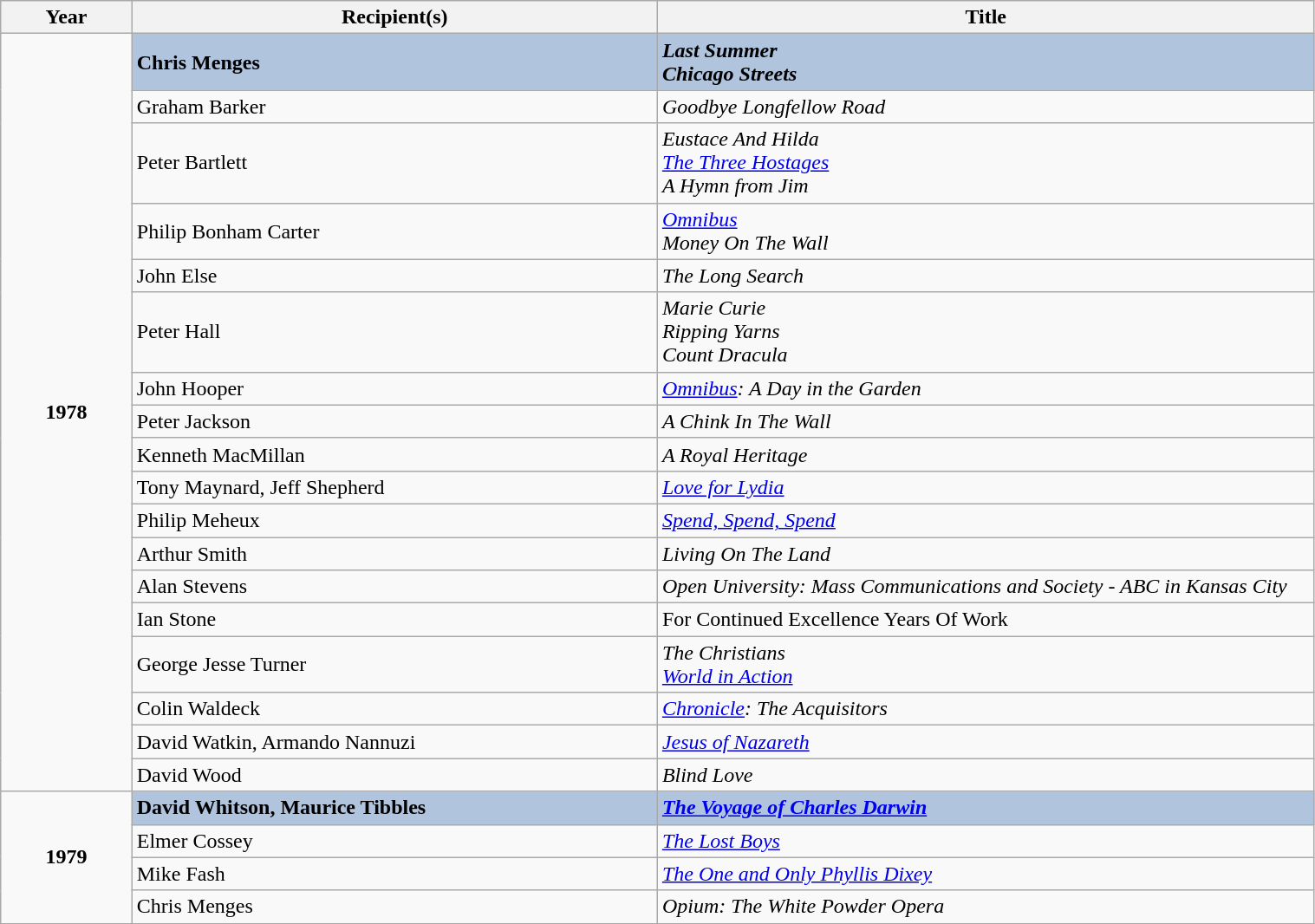<table class="wikitable" width="80%">
<tr>
<th width=5%>Year</th>
<th width=20%><strong>Recipient(s)</strong></th>
<th width=25%><strong>Title</strong></th>
</tr>
<tr>
<td rowspan="18" style="text-align:center;"><strong>1978</strong></td>
<td style="background:#B0C4DE;"><strong>Chris Menges</strong></td>
<td style="background:#B0C4DE;"><strong><em>Last Summer<br>Chicago Streets</em></strong></td>
</tr>
<tr>
<td>Graham Barker</td>
<td><em>Goodbye Longfellow Road</em></td>
</tr>
<tr>
<td>Peter Bartlett</td>
<td><em>Eustace And Hilda<br><a href='#'>The Three Hostages</a><br>A Hymn from Jim</em></td>
</tr>
<tr>
<td>Philip Bonham Carter</td>
<td><em><a href='#'>Omnibus</a><br>Money On The Wall</em></td>
</tr>
<tr>
<td>John Else</td>
<td><em>The Long Search</em></td>
</tr>
<tr>
<td>Peter Hall</td>
<td><em>Marie Curie<br>Ripping Yarns<br>Count Dracula</em></td>
</tr>
<tr>
<td>John Hooper</td>
<td><em><a href='#'>Omnibus</a>: A Day in the Garden</em></td>
</tr>
<tr>
<td>Peter Jackson</td>
<td><em>A Chink In The Wall</em></td>
</tr>
<tr>
<td>Kenneth MacMillan</td>
<td><em>A Royal Heritage</em></td>
</tr>
<tr>
<td>Tony Maynard, Jeff Shepherd</td>
<td><em><a href='#'>Love for Lydia</a></em></td>
</tr>
<tr>
<td>Philip Meheux</td>
<td><em><a href='#'>Spend, Spend, Spend</a></em></td>
</tr>
<tr>
<td>Arthur Smith</td>
<td><em>Living On The Land</em></td>
</tr>
<tr>
<td>Alan Stevens</td>
<td><em>Open University: Mass Communications and Society - ABC in Kansas City</em></td>
</tr>
<tr>
<td>Ian Stone</td>
<td>For Continued Excellence Years Of Work</td>
</tr>
<tr>
<td>George Jesse Turner</td>
<td><em>The Christians<br><a href='#'>World in Action</a></em></td>
</tr>
<tr>
<td>Colin Waldeck</td>
<td><em><a href='#'>Chronicle</a>: The Acquisitors</em></td>
</tr>
<tr>
<td>David Watkin, Armando Nannuzi</td>
<td><em><a href='#'>Jesus of Nazareth</a></em></td>
</tr>
<tr>
<td>David Wood</td>
<td><em>Blind Love</em></td>
</tr>
<tr>
<td rowspan="4" style="text-align:center;"><strong>1979</strong></td>
<td style="background:#B0C4DE;"><strong>David Whitson, Maurice Tibbles</strong></td>
<td style="background:#B0C4DE;"><strong><em><a href='#'>The Voyage of Charles Darwin</a></em></strong></td>
</tr>
<tr>
<td>Elmer Cossey</td>
<td><em><a href='#'>The Lost Boys</a></em></td>
</tr>
<tr>
<td>Mike Fash</td>
<td><em><a href='#'>The One and Only Phyllis Dixey</a></em></td>
</tr>
<tr>
<td>Chris Menges</td>
<td><em>Opium: The White Powder Opera</em></td>
</tr>
<tr>
</tr>
</table>
